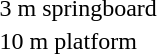<table>
<tr>
<td>3 m springboard<br></td>
<td></td>
<td></td>
<td></td>
</tr>
<tr>
<td>10 m platform<br></td>
<td></td>
<td></td>
<td></td>
</tr>
</table>
